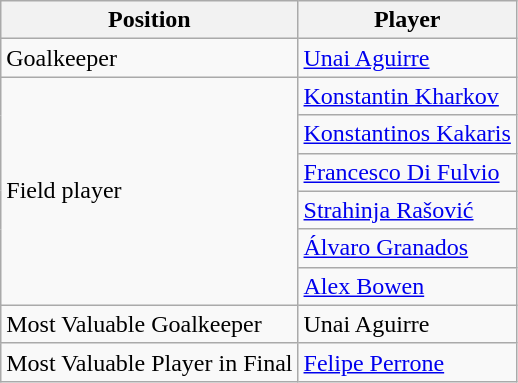<table class="wikitable">
<tr>
<th>Position</th>
<th>Player</th>
</tr>
<tr>
<td>Goalkeeper</td>
<td> <a href='#'>Unai Aguirre</a></td>
</tr>
<tr>
<td rowspan=6>Field player</td>
<td> <a href='#'>Konstantin Kharkov</a></td>
</tr>
<tr>
<td> <a href='#'>Konstantinos Kakaris</a></td>
</tr>
<tr>
<td> <a href='#'>Francesco Di Fulvio</a></td>
</tr>
<tr>
<td> <a href='#'>Strahinja Rašović</a></td>
</tr>
<tr>
<td> <a href='#'>Álvaro Granados</a></td>
</tr>
<tr>
<td> <a href='#'>Alex Bowen</a></td>
</tr>
<tr>
<td>Most Valuable Goalkeeper</td>
<td> Unai Aguirre</td>
</tr>
<tr>
<td>Most Valuable Player in Final</td>
<td> <a href='#'>Felipe Perrone</a></td>
</tr>
</table>
